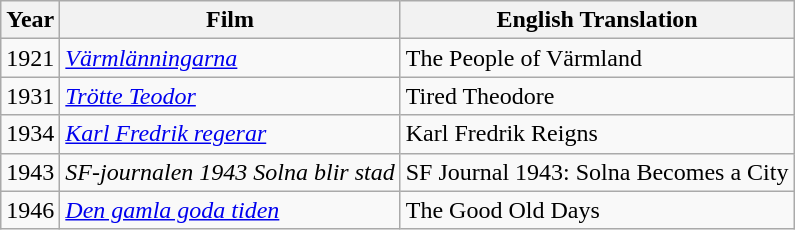<table class="wikitable">
<tr>
<th>Year</th>
<th>Film</th>
<th>English Translation</th>
</tr>
<tr>
<td>1921</td>
<td><em><a href='#'>Värmlänningarna</a></em></td>
<td>The People of Värmland</td>
</tr>
<tr>
<td>1931</td>
<td><em><a href='#'>Trötte Teodor</a></em></td>
<td>Tired Theodore</td>
</tr>
<tr>
<td>1934</td>
<td><em><a href='#'>Karl Fredrik regerar</a></em></td>
<td>Karl Fredrik Reigns</td>
</tr>
<tr>
<td>1943</td>
<td><em>SF-journalen 1943 Solna blir stad</em></td>
<td>SF Journal 1943: Solna Becomes a City</td>
</tr>
<tr>
<td>1946</td>
<td><em><a href='#'>Den gamla goda tiden</a></em></td>
<td>The Good Old Days</td>
</tr>
</table>
